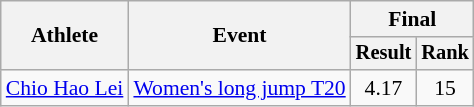<table class="wikitable" style="text-align: center; font-size:90%">
<tr>
<th rowspan="2">Athlete</th>
<th rowspan="2">Event</th>
<th colspan="2">Final</th>
</tr>
<tr style="font-size:95%">
<th>Result</th>
<th>Rank</th>
</tr>
<tr>
<td align=left><a href='#'>Chio Hao Lei</a></td>
<td align=left><a href='#'>Women's long jump T20</a></td>
<td>4.17</td>
<td>15</td>
</tr>
</table>
